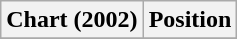<table class="wikitable sortable plainrowheaders"  style="text-align:center;">
<tr>
<th>Chart (2002)</th>
<th>Position</th>
</tr>
<tr>
</tr>
</table>
